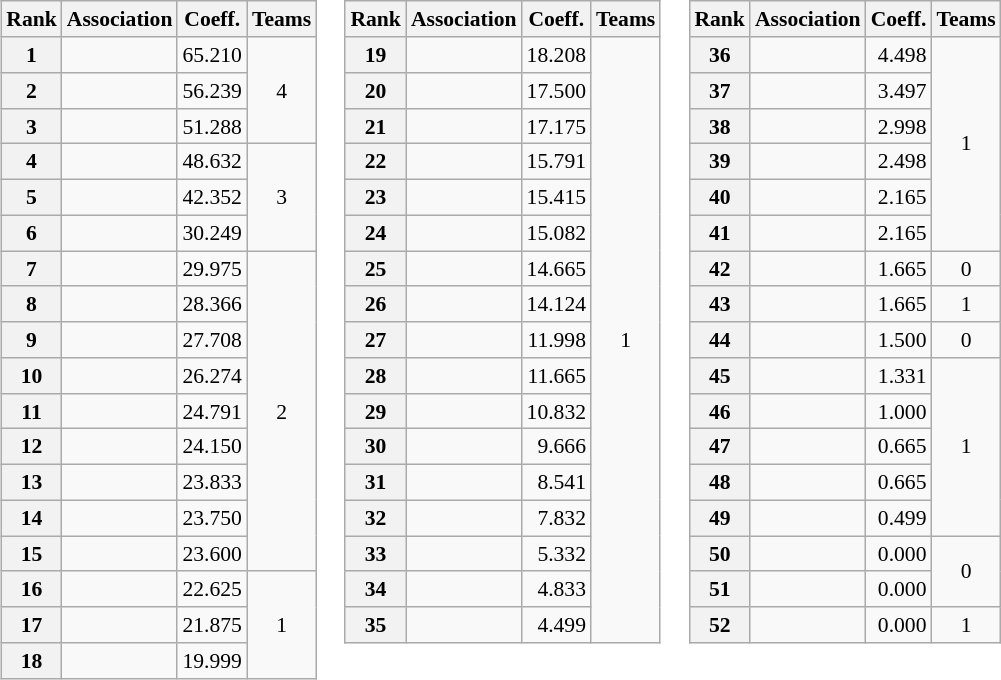<table>
<tr valign=top style="font-size:90%">
<td><br><table class="wikitable">
<tr>
<th>Rank</th>
<th>Association</th>
<th>Coeff.</th>
<th>Teams</th>
</tr>
<tr>
<th>1</th>
<td></td>
<td align=right>65.210</td>
<td align=center rowspan=3>4</td>
</tr>
<tr>
<th>2</th>
<td></td>
<td align=right>56.239</td>
</tr>
<tr>
<th>3</th>
<td></td>
<td align=right>51.288</td>
</tr>
<tr>
<th>4</th>
<td></td>
<td align=right>48.632</td>
<td align=center rowspan=3>3</td>
</tr>
<tr>
<th>5</th>
<td></td>
<td align=right>42.352</td>
</tr>
<tr>
<th>6</th>
<td></td>
<td align=right>30.249</td>
</tr>
<tr>
<th>7</th>
<td></td>
<td align=right>29.975</td>
<td align=center rowspan=9>2</td>
</tr>
<tr>
<th>8</th>
<td></td>
<td align=right>28.366</td>
</tr>
<tr>
<th>9</th>
<td></td>
<td align=right>27.708</td>
</tr>
<tr>
<th>10</th>
<td></td>
<td align=right>26.274</td>
</tr>
<tr>
<th>11</th>
<td></td>
<td align=right>24.791</td>
</tr>
<tr>
<th>12</th>
<td></td>
<td align=right>24.150</td>
</tr>
<tr>
<th>13</th>
<td></td>
<td align=right>23.833</td>
</tr>
<tr>
<th>14</th>
<td></td>
<td align=right>23.750</td>
</tr>
<tr>
<th>15</th>
<td></td>
<td align=right>23.600</td>
</tr>
<tr>
<th>16</th>
<td></td>
<td align=right>22.625</td>
<td align=center rowspan=3>1</td>
</tr>
<tr>
<th>17</th>
<td></td>
<td align=right>21.875</td>
</tr>
<tr>
<th>18</th>
<td></td>
<td align=right>19.999</td>
</tr>
</table>
</td>
<td><br><table class="wikitable">
<tr>
<th>Rank</th>
<th>Association</th>
<th>Coeff.</th>
<th>Teams</th>
</tr>
<tr>
<th>19</th>
<td></td>
<td align=right>18.208</td>
<td align=center rowspan=17>1</td>
</tr>
<tr>
<th>20</th>
<td></td>
<td align=right>17.500</td>
</tr>
<tr>
<th>21</th>
<td></td>
<td align=right>17.175</td>
</tr>
<tr>
<th>22</th>
<td></td>
<td align=right>15.791</td>
</tr>
<tr>
<th>23</th>
<td></td>
<td align=right>15.415</td>
</tr>
<tr>
<th>24</th>
<td></td>
<td align=right>15.082</td>
</tr>
<tr>
<th>25</th>
<td></td>
<td align=right>14.665</td>
</tr>
<tr>
<th>26</th>
<td></td>
<td align=right>14.124</td>
</tr>
<tr>
<th>27</th>
<td></td>
<td align=right>11.998</td>
</tr>
<tr>
<th>28</th>
<td></td>
<td align=right>11.665</td>
</tr>
<tr>
<th>29</th>
<td></td>
<td align=right>10.832</td>
</tr>
<tr>
<th>30</th>
<td></td>
<td align=right>9.666</td>
</tr>
<tr>
<th>31</th>
<td></td>
<td align=right>8.541</td>
</tr>
<tr>
<th>32</th>
<td></td>
<td align=right>7.832</td>
</tr>
<tr>
<th>33</th>
<td></td>
<td align=right>5.332</td>
</tr>
<tr>
<th>34</th>
<td></td>
<td align=right>4.833</td>
</tr>
<tr>
<th>35</th>
<td></td>
<td align=right>4.499</td>
</tr>
</table>
</td>
<td><br><table class="wikitable">
<tr>
<th>Rank</th>
<th>Association</th>
<th>Coeff.</th>
<th>Teams</th>
</tr>
<tr>
<th>36</th>
<td></td>
<td align=right>4.498</td>
<td align=center rowspan=6>1</td>
</tr>
<tr>
<th>37</th>
<td></td>
<td align=right>3.497</td>
</tr>
<tr>
<th>38</th>
<td></td>
<td align=right>2.998</td>
</tr>
<tr>
<th>39</th>
<td></td>
<td align=right>2.498</td>
</tr>
<tr>
<th>40</th>
<td></td>
<td align=right>2.165</td>
</tr>
<tr>
<th>41</th>
<td></td>
<td align=right>2.165</td>
</tr>
<tr>
<th>42</th>
<td></td>
<td align=right>1.665</td>
<td align=center rowspan=1>0</td>
</tr>
<tr>
<th>43</th>
<td></td>
<td align=right>1.665</td>
<td align=center rowspan=1>1</td>
</tr>
<tr>
<th>44</th>
<td></td>
<td align=right>1.500</td>
<td align=center rowspan=1>0</td>
</tr>
<tr>
<th>45</th>
<td></td>
<td align=right>1.331</td>
<td align=center rowspan=5>1</td>
</tr>
<tr>
<th>46</th>
<td></td>
<td align=right>1.000</td>
</tr>
<tr>
<th>47</th>
<td></td>
<td align=right>0.665</td>
</tr>
<tr>
<th>48</th>
<td></td>
<td align=right>0.665</td>
</tr>
<tr>
<th>49</th>
<td></td>
<td align=right>0.499</td>
</tr>
<tr>
<th>50</th>
<td></td>
<td align=right>0.000</td>
<td align=center rowspan=2>0</td>
</tr>
<tr>
<th>51</th>
<td></td>
<td align=right>0.000</td>
</tr>
<tr>
<th>52</th>
<td></td>
<td align=right>0.000</td>
<td align=center rowspan=1>1</td>
</tr>
</table>
</td>
</tr>
</table>
